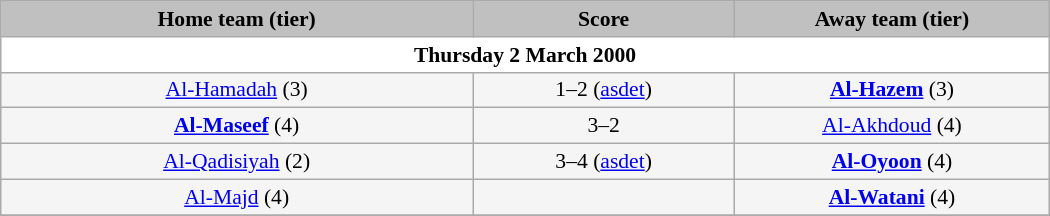<table class="wikitable" style="width: 700px; background:WhiteSmoke; text-align:center; font-size:90%">
<tr>
<td scope="col" style="width: 45%; background:silver;"><strong>Home team (tier)</strong></td>
<td scope="col" style="width: 25%; background:silver;"><strong>Score</strong></td>
<td scope="col" style="width: 45%; background:silver;"><strong>Away team (tier)</strong></td>
</tr>
<tr>
<td colspan="5" style= background:White><strong>Thursday 2 March 2000</strong></td>
</tr>
<tr>
<td><a href='#'>Al-Hamadah</a> (3)</td>
<td>1–2 (<a href='#'>asdet</a>)</td>
<td><strong><a href='#'>Al-Hazem</a></strong> (3)</td>
</tr>
<tr>
<td><strong><a href='#'>Al-Maseef</a></strong> (4)</td>
<td>3–2</td>
<td><a href='#'>Al-Akhdoud</a> (4)</td>
</tr>
<tr>
<td><a href='#'>Al-Qadisiyah</a> (2)</td>
<td>3–4 (<a href='#'>asdet</a>)</td>
<td><strong><a href='#'>Al-Oyoon</a></strong> (4)</td>
</tr>
<tr>
<td><a href='#'>Al-Majd</a> (4)</td>
<td></td>
<td><strong><a href='#'>Al-Watani</a></strong> (4)</td>
</tr>
<tr>
</tr>
</table>
